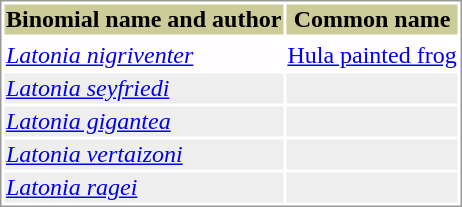<table style="text-align:left; border:1px solid #999999; ">
<tr style="background:#CCCC99; text-align: center; ">
<th>Binomial name and author</th>
<th>Common name</th>
</tr>
<tr>
</tr>
<tr style="background:#FFFDFF;">
<td><em><a href='#'>Latonia nigriventer</a></em> </td>
<td><a href='#'>Hula painted frog</a></td>
</tr>
<tr style="background:#EEEEEE;">
<td><em><a href='#'>Latonia seyfriedi</a></em> </td>
<td></td>
</tr>
<tr style="background:#EEEEEE;">
<td><em><a href='#'>Latonia gigantea</a></em> </td>
<td></td>
</tr>
<tr style="background:#EEEEEE;">
<td><em><a href='#'>Latonia vertaizoni</a></em> </td>
<td></td>
</tr>
<tr style="background:#EEEEEE;">
<td><em><a href='#'>Latonia ragei</a></em> </td>
<td></td>
</tr>
</table>
